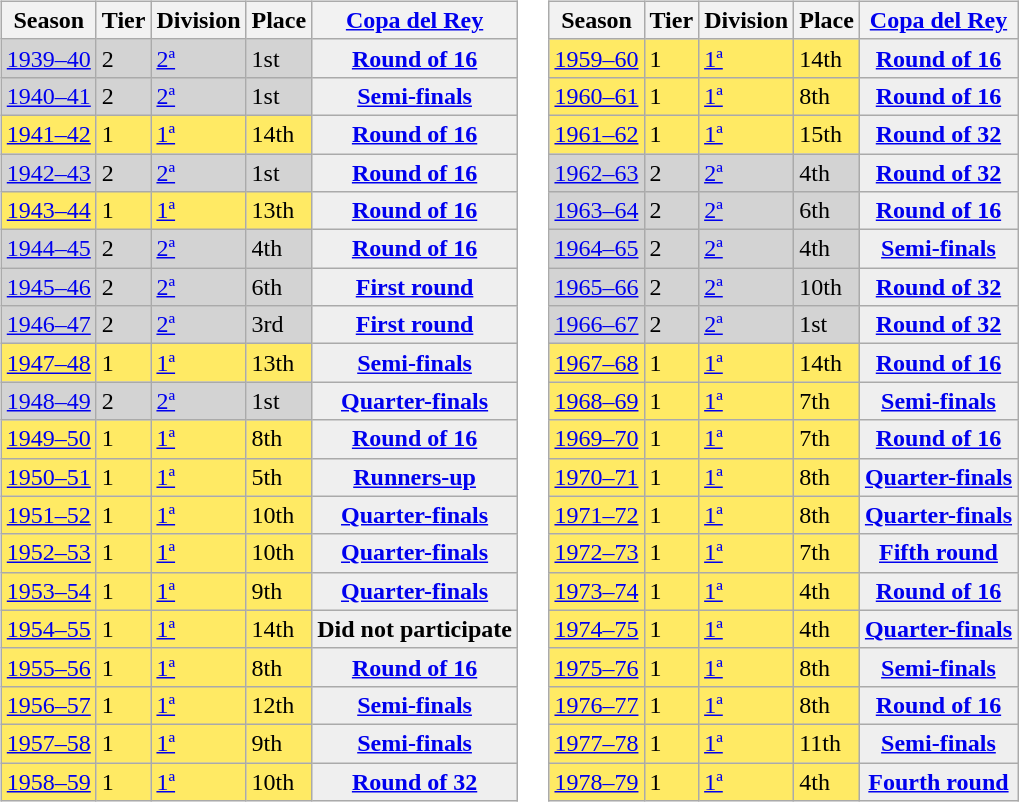<table>
<tr>
<td style="vertical-align:top;"><br><table class="wikitable">
<tr style="background:#f0f6fa;">
<th>Season</th>
<th>Tier</th>
<th>Division</th>
<th>Place</th>
<th><a href='#'>Copa del Rey</a></th>
</tr>
<tr>
<td style="background:#D3D3D3;"><a href='#'>1939–40</a></td>
<td style="background:#D3D3D3;">2</td>
<td style="background:#D3D3D3;"><a href='#'>2ª</a></td>
<td style="background:#D3D3D3;">1st</td>
<th style="background:#efefef;"><a href='#'>Round of 16</a></th>
</tr>
<tr>
<td style="background:#D3D3D3;"><a href='#'>1940–41</a></td>
<td style="background:#D3D3D3;">2</td>
<td style="background:#D3D3D3;"><a href='#'>2ª</a></td>
<td style="background:#D3D3D3;">1st</td>
<th style="background:#efefef;"><a href='#'>Semi-finals</a></th>
</tr>
<tr>
<td style="background:#FFEA64;"><a href='#'>1941–42</a></td>
<td style="background:#FFEA64;">1</td>
<td style="background:#FFEA64;"><a href='#'>1ª</a></td>
<td style="background:#FFEA64;">14th</td>
<th style="background:#efefef;"><a href='#'>Round of 16</a></th>
</tr>
<tr>
<td style="background:#D3D3D3;"><a href='#'>1942–43</a></td>
<td style="background:#D3D3D3;">2</td>
<td style="background:#D3D3D3;"><a href='#'>2ª</a></td>
<td style="background:#D3D3D3;">1st</td>
<th style="background:#efefef;"><a href='#'>Round of 16</a></th>
</tr>
<tr>
<td style="background:#FFEA64;"><a href='#'>1943–44</a></td>
<td style="background:#FFEA64;">1</td>
<td style="background:#FFEA64;"><a href='#'>1ª</a></td>
<td style="background:#FFEA64;">13th</td>
<th style="background:#efefef;"><a href='#'>Round of 16</a></th>
</tr>
<tr>
<td style="background:#D3D3D3;"><a href='#'>1944–45</a></td>
<td style="background:#D3D3D3;">2</td>
<td style="background:#D3D3D3;"><a href='#'>2ª</a></td>
<td style="background:#D3D3D3;">4th</td>
<th style="background:#efefef;"><a href='#'>Round of 16</a></th>
</tr>
<tr>
<td style="background:#D3D3D3;"><a href='#'>1945–46</a></td>
<td style="background:#D3D3D3;">2</td>
<td style="background:#D3D3D3;"><a href='#'>2ª</a></td>
<td style="background:#D3D3D3;">6th</td>
<th style="background:#efefef;"><a href='#'>First round</a></th>
</tr>
<tr>
<td style="background:#D3D3D3;"><a href='#'>1946–47</a></td>
<td style="background:#D3D3D3;">2</td>
<td style="background:#D3D3D3;"><a href='#'>2ª</a></td>
<td style="background:#D3D3D3;">3rd</td>
<th style="background:#efefef;"><a href='#'>First round</a></th>
</tr>
<tr>
<td style="background:#FFEA64;"><a href='#'>1947–48</a></td>
<td style="background:#FFEA64;">1</td>
<td style="background:#FFEA64;"><a href='#'>1ª</a></td>
<td style="background:#FFEA64;">13th</td>
<th style="background:#efefef;"><a href='#'>Semi-finals</a></th>
</tr>
<tr>
<td style="background:#D3D3D3;"><a href='#'>1948–49</a></td>
<td style="background:#D3D3D3;">2</td>
<td style="background:#D3D3D3;"><a href='#'>2ª</a></td>
<td style="background:#D3D3D3;">1st</td>
<th style="background:#efefef;"><a href='#'>Quarter-finals</a></th>
</tr>
<tr>
<td style="background:#FFEA64;"><a href='#'>1949–50</a></td>
<td style="background:#FFEA64;">1</td>
<td style="background:#FFEA64;"><a href='#'>1ª</a></td>
<td style="background:#FFEA64;">8th</td>
<th style="background:#efefef;"><a href='#'>Round of 16</a></th>
</tr>
<tr>
<td style="background:#FFEA64;"><a href='#'>1950–51</a></td>
<td style="background:#FFEA64;">1</td>
<td style="background:#FFEA64;"><a href='#'>1ª</a></td>
<td style="background:#FFEA64;">5th</td>
<th style="background:#efefef;"><a href='#'>Runners-up</a></th>
</tr>
<tr>
<td style="background:#FFEA64;"><a href='#'>1951–52</a></td>
<td style="background:#FFEA64;">1</td>
<td style="background:#FFEA64;"><a href='#'>1ª</a></td>
<td style="background:#FFEA64;">10th</td>
<th style="background:#efefef;"><a href='#'>Quarter-finals</a></th>
</tr>
<tr>
<td style="background:#FFEA64;"><a href='#'>1952–53</a></td>
<td style="background:#FFEA64;">1</td>
<td style="background:#FFEA64;"><a href='#'>1ª</a></td>
<td style="background:#FFEA64;">10th</td>
<th style="background:#efefef;"><a href='#'>Quarter-finals</a></th>
</tr>
<tr>
<td style="background:#FFEA64;"><a href='#'>1953–54</a></td>
<td style="background:#FFEA64;">1</td>
<td style="background:#FFEA64;"><a href='#'>1ª</a></td>
<td style="background:#FFEA64;">9th</td>
<th style="background:#efefef;"><a href='#'>Quarter-finals</a></th>
</tr>
<tr>
<td style="background:#FFEA64;"><a href='#'>1954–55</a></td>
<td style="background:#FFEA64;">1</td>
<td style="background:#FFEA64;"><a href='#'>1ª</a></td>
<td style="background:#FFEA64;">14th</td>
<th style="background:#efefef;">Did not participate</th>
</tr>
<tr>
<td style="background:#FFEA64;"><a href='#'>1955–56</a></td>
<td style="background:#FFEA64;">1</td>
<td style="background:#FFEA64;"><a href='#'>1ª</a></td>
<td style="background:#FFEA64;">8th</td>
<th style="background:#efefef;"><a href='#'>Round of 16</a></th>
</tr>
<tr>
<td style="background:#FFEA64;"><a href='#'>1956–57</a></td>
<td style="background:#FFEA64;">1</td>
<td style="background:#FFEA64;"><a href='#'>1ª</a></td>
<td style="background:#FFEA64;">12th</td>
<th style="background:#efefef;"><a href='#'>Semi-finals</a></th>
</tr>
<tr>
<td style="background:#FFEA64;"><a href='#'>1957–58</a></td>
<td style="background:#FFEA64;">1</td>
<td style="background:#FFEA64;"><a href='#'>1ª</a></td>
<td style="background:#FFEA64;">9th</td>
<th style="background:#efefef;"><a href='#'>Semi-finals</a></th>
</tr>
<tr>
<td style="background:#FFEA64;"><a href='#'>1958–59</a></td>
<td style="background:#FFEA64;">1</td>
<td style="background:#FFEA64;"><a href='#'>1ª</a></td>
<td style="background:#FFEA64;">10th</td>
<th style="background:#efefef;"><a href='#'>Round of 32</a></th>
</tr>
</table>
</td>
<td style="vertical-align:top;"><br><table class="wikitable">
<tr style="background:#f0f6fa;">
<th>Season</th>
<th>Tier</th>
<th>Division</th>
<th>Place</th>
<th><a href='#'>Copa del Rey</a></th>
</tr>
<tr>
<td style="background:#FFEA64;"><a href='#'>1959–60</a></td>
<td style="background:#FFEA64;">1</td>
<td style="background:#FFEA64;"><a href='#'>1ª</a></td>
<td style="background:#FFEA64;">14th</td>
<th style="background:#efefef;"><a href='#'>Round of 16</a></th>
</tr>
<tr>
<td style="background:#FFEA64;"><a href='#'>1960–61</a></td>
<td style="background:#FFEA64;">1</td>
<td style="background:#FFEA64;"><a href='#'>1ª</a></td>
<td style="background:#FFEA64;">8th</td>
<th style="background:#efefef;"><a href='#'>Round of 16</a></th>
</tr>
<tr>
<td style="background:#FFEA64;"><a href='#'>1961–62</a></td>
<td style="background:#FFEA64;">1</td>
<td style="background:#FFEA64;"><a href='#'>1ª</a></td>
<td style="background:#FFEA64;">15th</td>
<th style="background:#efefef;"><a href='#'>Round of 32</a></th>
</tr>
<tr>
<td style="background:#D3D3D3;"><a href='#'>1962–63</a></td>
<td style="background:#D3D3D3;">2</td>
<td style="background:#D3D3D3;"><a href='#'>2ª</a></td>
<td style="background:#D3D3D3;">4th</td>
<th style="background:#efefef;"><a href='#'>Round of 32</a></th>
</tr>
<tr>
<td style="background:#D3D3D3;"><a href='#'>1963–64</a></td>
<td style="background:#D3D3D3;">2</td>
<td style="background:#D3D3D3;"><a href='#'>2ª</a></td>
<td style="background:#D3D3D3;">6th</td>
<th style="background:#efefef;"><a href='#'>Round of 16</a></th>
</tr>
<tr>
<td style="background:#D3D3D3;"><a href='#'>1964–65</a></td>
<td style="background:#D3D3D3;">2</td>
<td style="background:#D3D3D3;"><a href='#'>2ª</a></td>
<td style="background:#D3D3D3;">4th</td>
<th style="background:#efefef;"><a href='#'>Semi-finals</a></th>
</tr>
<tr>
<td style="background:#D3D3D3;"><a href='#'>1965–66</a></td>
<td style="background:#D3D3D3;">2</td>
<td style="background:#D3D3D3;"><a href='#'>2ª</a></td>
<td style="background:#D3D3D3;">10th</td>
<th style="background:#efefef;"><a href='#'>Round of 32</a></th>
</tr>
<tr>
<td style="background:#D3D3D3;"><a href='#'>1966–67</a></td>
<td style="background:#D3D3D3;">2</td>
<td style="background:#D3D3D3;"><a href='#'>2ª</a></td>
<td style="background:#D3D3D3;">1st</td>
<th style="background:#efefef;"><a href='#'>Round of 32</a></th>
</tr>
<tr>
<td style="background:#FFEA64;"><a href='#'>1967–68</a></td>
<td style="background:#FFEA64;">1</td>
<td style="background:#FFEA64;"><a href='#'>1ª</a></td>
<td style="background:#FFEA64;">14th</td>
<th style="background:#efefef;"><a href='#'>Round of 16</a></th>
</tr>
<tr>
<td style="background:#FFEA64;"><a href='#'>1968–69</a></td>
<td style="background:#FFEA64;">1</td>
<td style="background:#FFEA64;"><a href='#'>1ª</a></td>
<td style="background:#FFEA64;">7th</td>
<th style="background:#efefef;"><a href='#'>Semi-finals</a></th>
</tr>
<tr>
<td style="background:#FFEA64;"><a href='#'>1969–70</a></td>
<td style="background:#FFEA64;">1</td>
<td style="background:#FFEA64;"><a href='#'>1ª</a></td>
<td style="background:#FFEA64;">7th</td>
<th style="background:#efefef;"><a href='#'>Round of 16</a></th>
</tr>
<tr>
<td style="background:#FFEA64;"><a href='#'>1970–71</a></td>
<td style="background:#FFEA64;">1</td>
<td style="background:#FFEA64;"><a href='#'>1ª</a></td>
<td style="background:#FFEA64;">8th</td>
<th style="background:#efefef;"><a href='#'>Quarter-finals</a></th>
</tr>
<tr>
<td style="background:#FFEA64;"><a href='#'>1971–72</a></td>
<td style="background:#FFEA64;">1</td>
<td style="background:#FFEA64;"><a href='#'>1ª</a></td>
<td style="background:#FFEA64;">8th</td>
<th style="background:#efefef;"><a href='#'>Quarter-finals</a></th>
</tr>
<tr>
<td style="background:#FFEA64;"><a href='#'>1972–73</a></td>
<td style="background:#FFEA64;">1</td>
<td style="background:#FFEA64;"><a href='#'>1ª</a></td>
<td style="background:#FFEA64;">7th</td>
<th style="background:#efefef;"><a href='#'>Fifth round</a></th>
</tr>
<tr>
<td style="background:#FFEA64;"><a href='#'>1973–74</a></td>
<td style="background:#FFEA64;">1</td>
<td style="background:#FFEA64;"><a href='#'>1ª</a></td>
<td style="background:#FFEA64;">4th</td>
<th style="background:#efefef;"><a href='#'>Round of 16</a></th>
</tr>
<tr>
<td style="background:#FFEA64;"><a href='#'>1974–75</a></td>
<td style="background:#FFEA64;">1</td>
<td style="background:#FFEA64;"><a href='#'>1ª</a></td>
<td style="background:#FFEA64;">4th</td>
<th style="background:#efefef;"><a href='#'>Quarter-finals</a></th>
</tr>
<tr>
<td style="background:#FFEA64;"><a href='#'>1975–76</a></td>
<td style="background:#FFEA64;">1</td>
<td style="background:#FFEA64;"><a href='#'>1ª</a></td>
<td style="background:#FFEA64;">8th</td>
<th style="background:#efefef;"><a href='#'>Semi-finals</a></th>
</tr>
<tr>
<td style="background:#FFEA64;"><a href='#'>1976–77</a></td>
<td style="background:#FFEA64;">1</td>
<td style="background:#FFEA64;"><a href='#'>1ª</a></td>
<td style="background:#FFEA64;">8th</td>
<th style="background:#efefef;"><a href='#'>Round of 16</a></th>
</tr>
<tr>
<td style="background:#FFEA64;"><a href='#'>1977–78</a></td>
<td style="background:#FFEA64;">1</td>
<td style="background:#FFEA64;"><a href='#'>1ª</a></td>
<td style="background:#FFEA64;">11th</td>
<th style="background:#efefef;"><a href='#'>Semi-finals</a></th>
</tr>
<tr>
<td style="background:#FFEA64;"><a href='#'>1978–79</a></td>
<td style="background:#FFEA64;">1</td>
<td style="background:#FFEA64;"><a href='#'>1ª</a></td>
<td style="background:#FFEA64;">4th</td>
<th style="background:#efefef;"><a href='#'>Fourth round</a></th>
</tr>
</table>
</td>
</tr>
</table>
